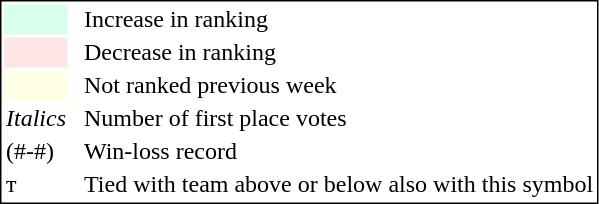<table style="border:1px solid black;">
<tr>
<td style="background:#D8FFEB; width:20px;"></td>
<td> </td>
<td>Increase in ranking</td>
</tr>
<tr>
<td style="background:#FFE6E6; width:20px;"></td>
<td> </td>
<td>Decrease in ranking</td>
</tr>
<tr>
<td style="background:#FFFFE6; width:20px;"></td>
<td> </td>
<td>Not ranked previous week</td>
</tr>
<tr>
<td><em>Italics</em></td>
<td> </td>
<td>Number of first place votes</td>
</tr>
<tr>
<td>(#-#)</td>
<td> </td>
<td>Win-loss record</td>
</tr>
<tr>
<td>т</td>
<td></td>
<td>Tied with team above or below also with this symbol</td>
</tr>
</table>
